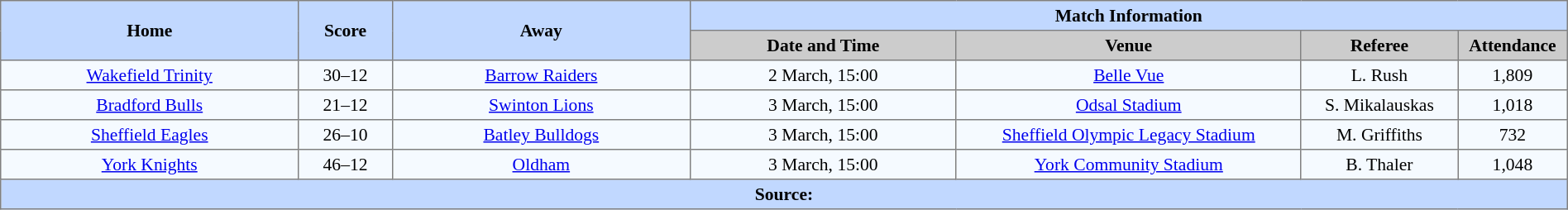<table border=1 style="border-collapse:collapse; font-size:90%; text-align:center;" cellpadding=3 cellspacing=0 width=100%>
<tr bgcolor=#C1D8FF>
<th scope="col" rowspan=2 width=19%>Home</th>
<th scope="col" rowspan=2 width=6%>Score</th>
<th scope="col" rowspan=2 width=19%>Away</th>
<th colspan=4>Match Information</th>
</tr>
<tr bgcolor=#CCCCCC>
<th scope="col" width=17%>Date and Time</th>
<th scope="col" width=22%>Venue</th>
<th scope="col" width=10%>Referee</th>
<th scope="col" width=7%>Attendance</th>
</tr>
<tr bgcolor=#F5FAFF>
<td> <a href='#'>Wakefield Trinity</a></td>
<td>30–12</td>
<td> <a href='#'>Barrow Raiders</a></td>
<td>2 March, 15:00</td>
<td><a href='#'>Belle Vue</a></td>
<td>L. Rush</td>
<td>1,809</td>
</tr>
<tr bgcolor=#F5FAFF>
<td> <a href='#'>Bradford Bulls</a></td>
<td>21–12</td>
<td> <a href='#'>Swinton Lions</a></td>
<td>3 March, 15:00</td>
<td><a href='#'>Odsal Stadium</a></td>
<td>S. Mikalauskas</td>
<td>1,018</td>
</tr>
<tr bgcolor=#F5FAFF>
<td> <a href='#'>Sheffield Eagles</a></td>
<td>26–10</td>
<td> <a href='#'>Batley Bulldogs</a></td>
<td>3 March, 15:00</td>
<td><a href='#'>Sheffield Olympic Legacy Stadium</a></td>
<td>M. Griffiths</td>
<td>732</td>
</tr>
<tr bgcolor=#F5FAFF>
<td> <a href='#'>York Knights</a></td>
<td>46–12</td>
<td> <a href='#'>Oldham</a></td>
<td>3 March, 15:00</td>
<td><a href='#'>York Community Stadium</a></td>
<td>B. Thaler</td>
<td>1,048</td>
</tr>
<tr style="background:#c1d8ff;">
<th colspan=7>Source:</th>
</tr>
</table>
